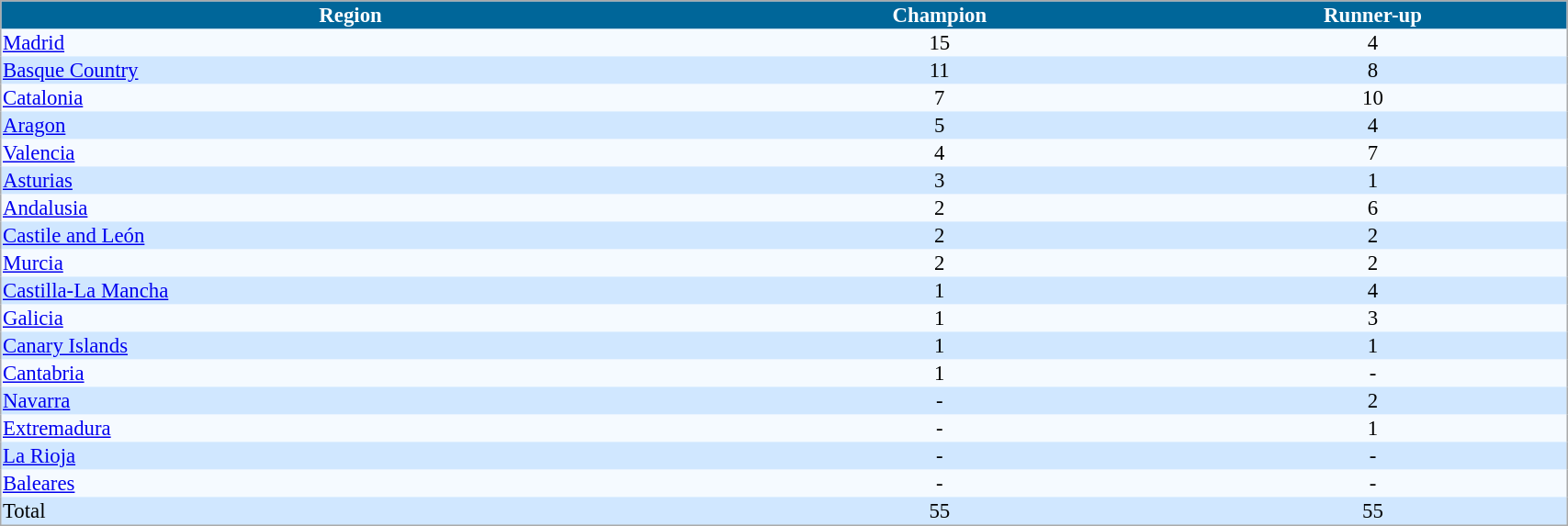<table cellspacing="0" style="background: #EBF5FF; border: 1px #aaa solid; border-collapse: collapse; font-size: 95%;" width=90%>
<tr bgcolor=#006699 style="color:white;">
<th width="100px">Region</th>
<th width="20px">Champion</th>
<th width="20px">Runner-up</th>
</tr>
<tr ---- align="center">
</tr>
<tr ---- bgcolor="#F5FAFF">
<td> <a href='#'>Madrid</a></td>
<td align="center">15</td>
<td align="center">4</td>
</tr>
<tr ---- align="center">
</tr>
<tr ---- bgcolor="#D0E7FF">
<td> <a href='#'>Basque Country</a></td>
<td align="center">11</td>
<td align="center">8</td>
</tr>
<tr ---- align="center">
</tr>
<tr ---- bgcolor="#F5FAFF">
<td> <a href='#'>Catalonia</a></td>
<td align="center">7</td>
<td align="center">10</td>
</tr>
<tr ---- align="center">
</tr>
<tr ---- bgcolor="#D0E7FF">
<td> <a href='#'>Aragon</a></td>
<td align="center">5</td>
<td align="center">4</td>
</tr>
<tr ---- align="center">
</tr>
<tr ---- bgcolor="#F5FAFF">
<td> <a href='#'>Valencia</a></td>
<td align="center">4</td>
<td align="center">7</td>
</tr>
<tr ---- align="center">
</tr>
<tr ---- bgcolor="#D0E7FF">
<td> <a href='#'>Asturias</a></td>
<td align="center">3</td>
<td align="center">1</td>
</tr>
<tr ---- align="center">
</tr>
<tr ---- bgcolor="#F5FAFF">
<td> <a href='#'>Andalusia</a></td>
<td align="center">2</td>
<td align="center">6</td>
</tr>
<tr ---- align="center">
</tr>
<tr ---- bgcolor="#D0E7FF">
<td> <a href='#'>Castile and León</a></td>
<td align="center">2</td>
<td align="center">2</td>
</tr>
<tr ---- align="center">
</tr>
<tr ---- bgcolor="#F5FAFF">
<td> <a href='#'>Murcia</a></td>
<td align="center">2</td>
<td align="center">2</td>
</tr>
<tr ---- align="center">
</tr>
<tr ---- bgcolor="#D0E7FF">
<td> <a href='#'>Castilla-La Mancha</a></td>
<td align="center">1</td>
<td align="center">4</td>
</tr>
<tr ---- align="center">
</tr>
<tr ---- bgcolor="#F5FAFF">
<td> <a href='#'>Galicia</a></td>
<td align="center">1</td>
<td align="center">3</td>
</tr>
<tr ---- align="center">
</tr>
<tr ---- bgcolor="#D0E7FF">
<td> <a href='#'>Canary Islands</a></td>
<td align="center">1</td>
<td align="center">1</td>
</tr>
<tr ---- align="center">
</tr>
<tr ---- bgcolor="#F5FAFF">
<td> <a href='#'>Cantabria</a></td>
<td align="center">1</td>
<td align="center">-</td>
</tr>
<tr ---- align="center">
</tr>
<tr ---- bgcolor="#D0E7FF">
<td> <a href='#'>Navarra</a></td>
<td align="center">-</td>
<td align="center">2</td>
</tr>
<tr ---- align="center">
</tr>
<tr ---- bgcolor="#F5FAFF">
<td> <a href='#'>Extremadura</a></td>
<td align="center">-</td>
<td align="center">1</td>
</tr>
<tr ---- align="center">
</tr>
<tr ---- bgcolor="#D0E7FF">
<td><a href='#'>La Rioja</a></td>
<td align="center">-</td>
<td align="center">-</td>
</tr>
<tr ---- align="center">
</tr>
<tr ---- bgcolor="#F5FAFF">
<td> <a href='#'>Baleares</a></td>
<td align="center">-</td>
<td align="center">-</td>
</tr>
<tr ---- align="center">
</tr>
<tr ---- bgcolor="#D0E7FF">
<td>Total</td>
<td align="center">55</td>
<td align="center">55</td>
</tr>
</table>
